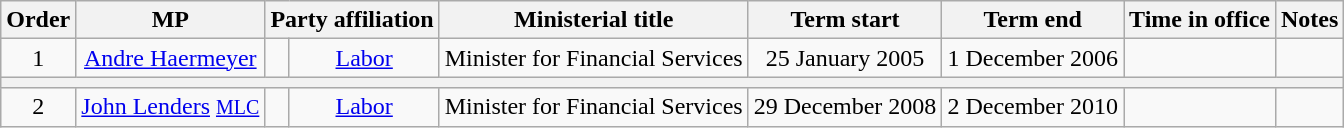<table class="wikitable" style="text-align:center">
<tr>
<th>Order</th>
<th>MP</th>
<th colspan="2">Party affiliation</th>
<th>Ministerial title</th>
<th>Term start</th>
<th>Term end</th>
<th>Time in office</th>
<th>Notes</th>
</tr>
<tr>
<td>1</td>
<td><a href='#'>Andre Haermeyer</a> </td>
<td></td>
<td><a href='#'>Labor</a></td>
<td>Minister for Financial Services</td>
<td>25 January 2005</td>
<td>1 December 2006</td>
<td></td>
<td></td>
</tr>
<tr>
<th colspan="9"></th>
</tr>
<tr>
<td>2</td>
<td><a href='#'>John Lenders</a> <a href='#'><small>MLC</small></a></td>
<td></td>
<td><a href='#'>Labor</a></td>
<td>Minister for Financial Services</td>
<td>29 December 2008</td>
<td>2 December 2010</td>
<td></td>
<td></td>
</tr>
</table>
